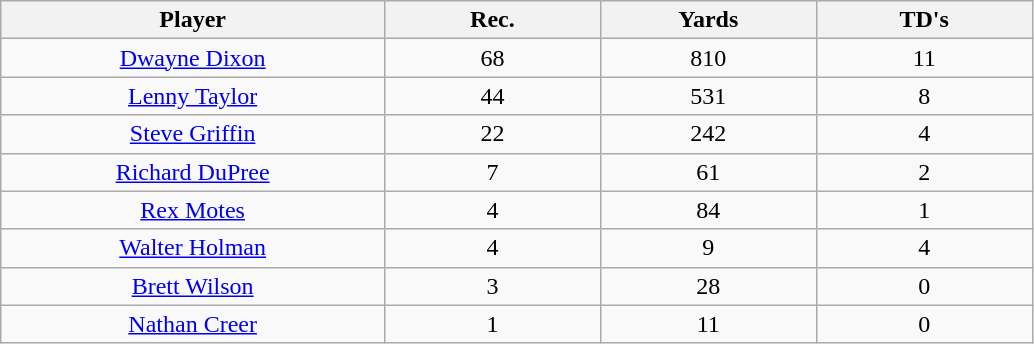<table class="wikitable sortable">
<tr>
<th bgcolor="#DDDDFF" width="16%">Player</th>
<th bgcolor="#DDDDFF" width="9%">Rec.</th>
<th bgcolor="#DDDDFF" width="9%">Yards</th>
<th bgcolor="#DDDDFF" width="9%">TD's</th>
</tr>
<tr align="center">
<td><a href='#'>Dwayne Dixon</a></td>
<td>68</td>
<td>810</td>
<td>11</td>
</tr>
<tr align="center">
<td><a href='#'>Lenny Taylor</a></td>
<td>44</td>
<td>531</td>
<td>8</td>
</tr>
<tr align="center">
<td><a href='#'>Steve Griffin</a></td>
<td>22</td>
<td>242</td>
<td>4</td>
</tr>
<tr align="center">
<td><a href='#'>Richard DuPree</a></td>
<td>7</td>
<td>61</td>
<td>2</td>
</tr>
<tr align="center">
<td><a href='#'>Rex Motes</a></td>
<td>4</td>
<td>84</td>
<td>1</td>
</tr>
<tr align="center">
<td><a href='#'>Walter Holman</a></td>
<td>4</td>
<td>9</td>
<td>4</td>
</tr>
<tr align="center">
<td><a href='#'>Brett Wilson</a></td>
<td>3</td>
<td>28</td>
<td>0</td>
</tr>
<tr align="center">
<td><a href='#'>Nathan Creer</a></td>
<td>1</td>
<td>11</td>
<td>0</td>
</tr>
</table>
